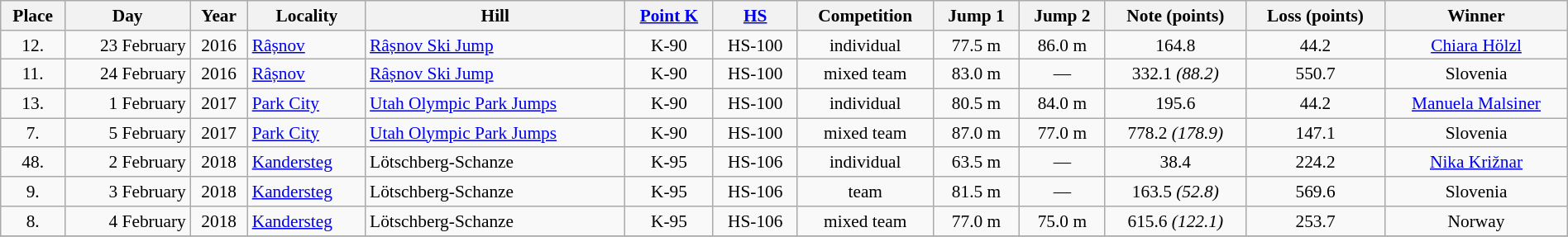<table width=100% class=wikitable style="font-size: 89%; text-align:center">
<tr>
<th>Place</th>
<th>Day</th>
<th>Year</th>
<th>Locality</th>
<th>Hill</th>
<th><a href='#'>Point K</a></th>
<th><a href='#'>HS</a></th>
<th>Competition</th>
<th>Jump 1</th>
<th>Jump 2</th>
<th>Note (points)</th>
<th>Loss (points)</th>
<th>Winner</th>
</tr>
<tr>
<td>12.</td>
<td align=right>23 February</td>
<td>2016</td>
<td align=left><a href='#'>Râșnov</a></td>
<td align=left><a href='#'>Râșnov Ski Jump</a></td>
<td>K-90</td>
<td>HS-100</td>
<td>individual</td>
<td>77.5 m</td>
<td>86.0 m</td>
<td>164.8</td>
<td>44.2</td>
<td><a href='#'>Chiara Hölzl</a></td>
</tr>
<tr>
<td>11.</td>
<td align=right>24 February</td>
<td>2016</td>
<td align=left><a href='#'>Râșnov</a></td>
<td align=left><a href='#'>Râșnov Ski Jump</a></td>
<td>K-90</td>
<td>HS-100</td>
<td>mixed team</td>
<td>83.0 m</td>
<td>—</td>
<td>332.1 <em>(88.2)</em></td>
<td>550.7</td>
<td>Slovenia</td>
</tr>
<tr>
<td>13.</td>
<td align=right>1 February</td>
<td>2017</td>
<td align=left><a href='#'>Park City</a></td>
<td align=left><a href='#'>Utah Olympic Park Jumps</a></td>
<td>K-90</td>
<td>HS-100</td>
<td>individual</td>
<td>80.5 m</td>
<td>84.0 m</td>
<td>195.6</td>
<td>44.2</td>
<td><a href='#'>Manuela Malsiner</a></td>
</tr>
<tr>
<td>7.</td>
<td align=right>5 February</td>
<td>2017</td>
<td align=left><a href='#'>Park City</a></td>
<td align=left><a href='#'>Utah Olympic Park Jumps</a></td>
<td>K-90</td>
<td>HS-100</td>
<td>mixed team</td>
<td>87.0 m</td>
<td>77.0 m</td>
<td>778.2  <em>(178.9)</em></td>
<td>147.1</td>
<td>Slovenia</td>
</tr>
<tr>
<td>48.</td>
<td align=right>2 February</td>
<td>2018</td>
<td align=left><a href='#'>Kandersteg</a></td>
<td align=left>Lötschberg-Schanze</td>
<td>K-95</td>
<td>HS-106</td>
<td>individual</td>
<td>63.5 m</td>
<td>—</td>
<td>38.4</td>
<td>224.2</td>
<td><a href='#'>Nika Križnar</a></td>
</tr>
<tr>
<td>9.</td>
<td align=right>3 February</td>
<td>2018</td>
<td align=left><a href='#'>Kandersteg</a></td>
<td align=left>Lötschberg-Schanze</td>
<td>K-95</td>
<td>HS-106</td>
<td>team</td>
<td>81.5 m</td>
<td>—</td>
<td>163.5 <em>(52.8)</em></td>
<td>569.6</td>
<td>Slovenia</td>
</tr>
<tr>
<td>8.</td>
<td align=right>4 February</td>
<td>2018</td>
<td align=left><a href='#'>Kandersteg</a></td>
<td align=left>Lötschberg-Schanze</td>
<td>K-95</td>
<td>HS-106</td>
<td>mixed team</td>
<td>77.0 m</td>
<td>75.0 m</td>
<td>615.6 <em>(122.1)</em></td>
<td>253.7</td>
<td>Norway</td>
</tr>
<tr>
</tr>
</table>
